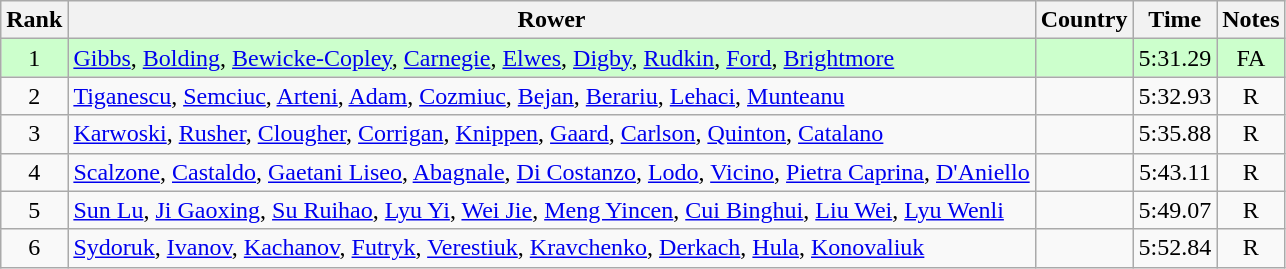<table class="wikitable" style="text-align:center">
<tr>
<th>Rank</th>
<th>Rower</th>
<th>Country</th>
<th>Time</th>
<th>Notes</th>
</tr>
<tr bgcolor=ccffcc>
<td>1</td>
<td align="left"><a href='#'>Gibbs</a>, <a href='#'>Bolding</a>, <a href='#'>Bewicke-Copley</a>, <a href='#'>Carnegie</a>, <a href='#'>Elwes</a>, <a href='#'>Digby</a>, <a href='#'>Rudkin</a>, <a href='#'>Ford</a>, <a href='#'>Brightmore</a></td>
<td align="left"></td>
<td>5:31.29</td>
<td>FA</td>
</tr>
<tr>
<td>2</td>
<td align="left"><a href='#'>Tiganescu</a>, <a href='#'>Semciuc</a>, <a href='#'>Arteni</a>, <a href='#'>Adam</a>, <a href='#'>Cozmiuc</a>, <a href='#'>Bejan</a>, <a href='#'>Berariu</a>, <a href='#'>Lehaci</a>, <a href='#'>Munteanu</a></td>
<td align="left"></td>
<td>5:32.93</td>
<td>R</td>
</tr>
<tr>
<td>3</td>
<td align="left"><a href='#'>Karwoski</a>, <a href='#'>Rusher</a>, <a href='#'>Clougher</a>, <a href='#'>Corrigan</a>, <a href='#'>Knippen</a>, <a href='#'>Gaard</a>, <a href='#'>Carlson</a>, <a href='#'>Quinton</a>, <a href='#'>Catalano</a></td>
<td align="left"></td>
<td>5:35.88</td>
<td>R</td>
</tr>
<tr>
<td>4</td>
<td align="left"><a href='#'>Scalzone</a>, <a href='#'>Castaldo</a>, <a href='#'>Gaetani Liseo</a>, <a href='#'>Abagnale</a>, <a href='#'>Di Costanzo</a>, <a href='#'>Lodo</a>, <a href='#'>Vicino</a>, <a href='#'>Pietra Caprina</a>, <a href='#'>D'Aniello</a></td>
<td align="left"></td>
<td>5:43.11</td>
<td>R</td>
</tr>
<tr>
<td>5</td>
<td align="left"><a href='#'>Sun Lu</a>, <a href='#'>Ji Gaoxing</a>, <a href='#'>Su Ruihao</a>, <a href='#'>Lyu Yi</a>, <a href='#'>Wei Jie</a>, <a href='#'>Meng Yincen</a>, <a href='#'>Cui Binghui</a>, <a href='#'>Liu Wei</a>, <a href='#'>Lyu Wenli</a></td>
<td align="left"></td>
<td>5:49.07</td>
<td>R</td>
</tr>
<tr>
<td>6</td>
<td align="left"><a href='#'>Sydoruk</a>, <a href='#'>Ivanov</a>, <a href='#'>Kachanov</a>, <a href='#'>Futryk</a>, <a href='#'>Verestiuk</a>, <a href='#'>Kravchenko</a>, <a href='#'>Derkach</a>, <a href='#'>Hula</a>, <a href='#'>Konovaliuk</a></td>
<td align="left"></td>
<td>5:52.84</td>
<td>R</td>
</tr>
</table>
